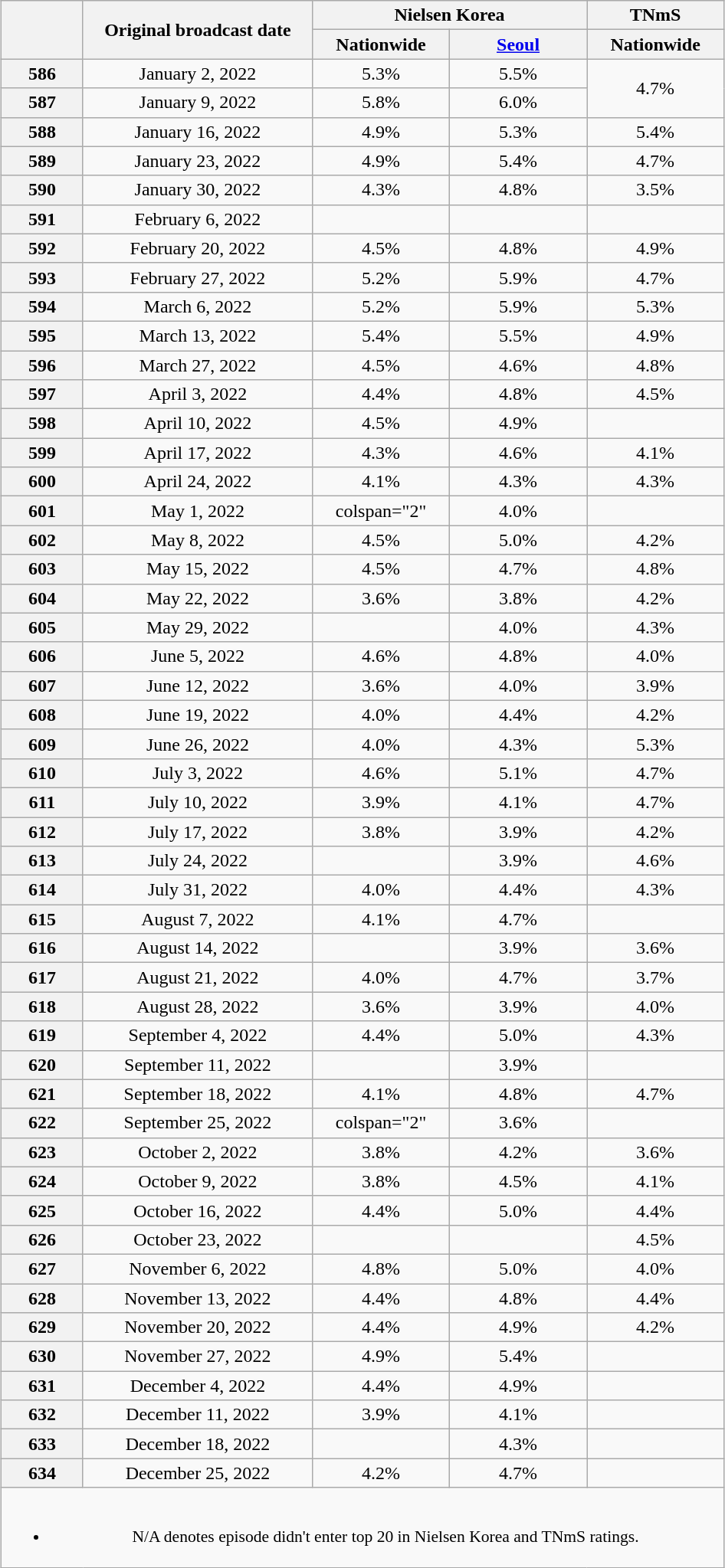<table class="wikitable sortable" style="margin-left: auto; margin-right: auto; text-align:center">
<tr>
<th scope="col" rowspan="2" style="width:4em"></th>
<th scope="col" rowspan="2" style="width:12em">Original broadcast date</th>
<th scope="col" colspan="2">Nielsen Korea</th>
<th scope="col">TNmS</th>
</tr>
<tr>
<th scope="col" style="width:7em">Nationwide</th>
<th scope="col" style="width:7em"><a href='#'>Seoul</a></th>
<th scope="col" style="width:7em">Nationwide</th>
</tr>
<tr>
<th scope="col">586</th>
<td>January 2, 2022</td>
<td>5.3% </td>
<td>5.5% </td>
<td rowspan="2">4.7% </td>
</tr>
<tr>
<th scope="col">587</th>
<td>January 9, 2022</td>
<td>5.8% </td>
<td>6.0% </td>
</tr>
<tr>
<th scope="col">588</th>
<td>January 16, 2022</td>
<td>4.9% </td>
<td>5.3% </td>
<td>5.4% </td>
</tr>
<tr>
<th scope="col">589</th>
<td>January 23, 2022</td>
<td>4.9% </td>
<td>5.4% </td>
<td>4.7% </td>
</tr>
<tr>
<th scope="col">590</th>
<td>January 30, 2022</td>
<td>4.3% </td>
<td>4.8% </td>
<td>3.5% </td>
</tr>
<tr>
<th scope="col">591</th>
<td>February 6, 2022</td>
<td><strong></strong> </td>
<td><strong></strong> </td>
<td><strong></strong> </td>
</tr>
<tr>
<th scope="col">592</th>
<td>February 20, 2022</td>
<td>4.5% </td>
<td>4.8% </td>
<td>4.9% </td>
</tr>
<tr>
<th scope="col">593</th>
<td>February 27, 2022</td>
<td>5.2% </td>
<td>5.9% </td>
<td>4.7% </td>
</tr>
<tr>
<th scope="col">594</th>
<td>March 6, 2022</td>
<td>5.2% </td>
<td>5.9% </td>
<td>5.3% </td>
</tr>
<tr>
<th scope="col">595</th>
<td>March 13, 2022</td>
<td>5.4% </td>
<td>5.5% </td>
<td>4.9% </td>
</tr>
<tr>
<th scope="col">596</th>
<td>March 27, 2022</td>
<td>4.5% </td>
<td>4.6% </td>
<td>4.8% </td>
</tr>
<tr>
<th scope="col">597</th>
<td>April 3, 2022</td>
<td>4.4% </td>
<td>4.8% </td>
<td>4.5% </td>
</tr>
<tr>
<th scope="col">598</th>
<td>April 10, 2022</td>
<td>4.5% </td>
<td>4.9% </td>
<td></td>
</tr>
<tr>
<th scope="col">599</th>
<td>April 17, 2022</td>
<td>4.3% </td>
<td>4.6% </td>
<td>4.1% </td>
</tr>
<tr>
<th scope="col">600</th>
<td>April 24, 2022</td>
<td>4.1% </td>
<td>4.3% </td>
<td>4.3% </td>
</tr>
<tr>
<th scope="col">601</th>
<td>May 1, 2022</td>
<td>colspan="2" </td>
<td>4.0% </td>
</tr>
<tr>
<th scope="col">602</th>
<td>May 8, 2022</td>
<td>4.5% </td>
<td>5.0% </td>
<td>4.2% </td>
</tr>
<tr>
<th scope="col">603</th>
<td>May 15, 2022</td>
<td>4.5% </td>
<td>4.7% </td>
<td>4.8% </td>
</tr>
<tr>
<th scope="col">604</th>
<td>May 22, 2022</td>
<td>3.6% </td>
<td>3.8% </td>
<td>4.2% </td>
</tr>
<tr>
<th scope="col">605</th>
<td>May 29, 2022</td>
<td></td>
<td>4.0% </td>
<td>4.3% </td>
</tr>
<tr>
<th scope="col">606</th>
<td>June 5, 2022</td>
<td>4.6% </td>
<td>4.8% </td>
<td>4.0% </td>
</tr>
<tr>
<th scope="col">607</th>
<td>June 12, 2022</td>
<td>3.6% </td>
<td>4.0% </td>
<td>3.9% </td>
</tr>
<tr>
<th scope="col">608</th>
<td>June 19, 2022</td>
<td>4.0% </td>
<td>4.4% </td>
<td>4.2% </td>
</tr>
<tr>
<th scope="col">609</th>
<td>June 26, 2022</td>
<td>4.0% </td>
<td>4.3% </td>
<td>5.3% </td>
</tr>
<tr>
<th scope="col">610</th>
<td>July 3, 2022</td>
<td>4.6% </td>
<td>5.1% </td>
<td>4.7% </td>
</tr>
<tr>
<th scope="col">611</th>
<td>July 10, 2022</td>
<td>3.9% </td>
<td>4.1% </td>
<td>4.7% </td>
</tr>
<tr>
<th scope="col">612</th>
<td>July 17, 2022</td>
<td>3.8% </td>
<td>3.9% </td>
<td>4.2% </td>
</tr>
<tr>
<th scope="col">613</th>
<td>July 24, 2022</td>
<td></td>
<td>3.9% </td>
<td>4.6% </td>
</tr>
<tr>
<th scope="col">614</th>
<td>July 31, 2022</td>
<td>4.0% </td>
<td>4.4% </td>
<td>4.3% </td>
</tr>
<tr>
<th scope="col">615</th>
<td>August 7, 2022</td>
<td>4.1% </td>
<td>4.7% </td>
<td></td>
</tr>
<tr>
<th scope="col">616</th>
<td>August 14, 2022</td>
<td></td>
<td>3.9% </td>
<td>3.6% </td>
</tr>
<tr>
<th scope="col">617</th>
<td>August 21, 2022</td>
<td>4.0% </td>
<td>4.7% </td>
<td>3.7% </td>
</tr>
<tr>
<th scope="col">618</th>
<td>August 28, 2022</td>
<td>3.6% </td>
<td>3.9% </td>
<td>4.0% </td>
</tr>
<tr>
<th scope="col">619</th>
<td>September 4, 2022</td>
<td>4.4% </td>
<td>5.0% </td>
<td>4.3% </td>
</tr>
<tr>
<th scope="col">620</th>
<td>September 11, 2022</td>
<td><strong></strong> </td>
<td>3.9% </td>
<td><strong></strong> </td>
</tr>
<tr>
<th scope="col">621</th>
<td>September 18, 2022</td>
<td>4.1% </td>
<td>4.8% </td>
<td>4.7% </td>
</tr>
<tr>
<th scope="col">622</th>
<td>September 25, 2022</td>
<td>colspan="2" </td>
<td>3.6% </td>
</tr>
<tr>
<th scope="col">623</th>
<td>October 2, 2022</td>
<td>3.8% </td>
<td>4.2% </td>
<td>3.6% </td>
</tr>
<tr>
<th scope="col">624</th>
<td>October 9, 2022</td>
<td>3.8% </td>
<td>4.5% </td>
<td>4.1% </td>
</tr>
<tr>
<th scope="col">625</th>
<td>October 16, 2022</td>
<td>4.4% </td>
<td>5.0% </td>
<td>4.4% </td>
</tr>
<tr>
<th scope="col">626</th>
<td>October 23, 2022</td>
<td></td>
<td><strong></strong> </td>
<td>4.5% </td>
</tr>
<tr>
<th scope="col">627</th>
<td>November 6, 2022</td>
<td>4.8% </td>
<td>5.0% </td>
<td>4.0% </td>
</tr>
<tr>
<th scope="col">628</th>
<td>November 13, 2022</td>
<td>4.4% </td>
<td>4.8% </td>
<td>4.4% </td>
</tr>
<tr>
<th scope="col">629</th>
<td>November 20, 2022</td>
<td>4.4% </td>
<td>4.9% </td>
<td>4.2% </td>
</tr>
<tr>
<th scope="col">630</th>
<td>November 27, 2022</td>
<td>4.9% </td>
<td>5.4% </td>
<td></td>
</tr>
<tr>
<th scope="col">631</th>
<td>December 4, 2022</td>
<td>4.4% </td>
<td>4.9% </td>
<td></td>
</tr>
<tr>
<th scope="col">632</th>
<td>December 11, 2022</td>
<td>3.9% </td>
<td>4.1% </td>
<td></td>
</tr>
<tr>
<th scope="col">633</th>
<td>December 18, 2022</td>
<td></td>
<td>4.3% </td>
<td></td>
</tr>
<tr>
<th scope="col">634</th>
<td>December 25, 2022</td>
<td>4.2% </td>
<td>4.7% </td>
<td></td>
</tr>
<tr>
<td colspan="5" style="font-size:90%; text-center:left"><br><ul><li>N/A denotes episode didn't enter top 20 in Nielsen Korea and TNmS ratings.</li></ul></td>
</tr>
</table>
